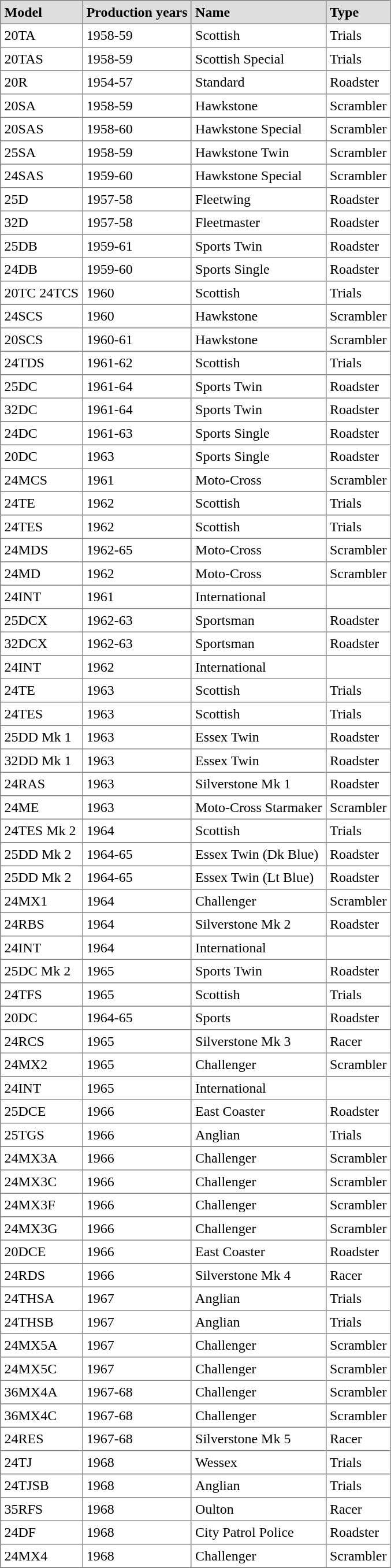<table class="toccolours" border="1" cellpadding="4" style="border-collapse:collapse" class="wikitable sortable">
<tr style="background:#dedede;">
<td><strong>Model</strong></td>
<td><strong>Production years</strong></td>
<td><strong>Name</strong></td>
<td><strong>Type</strong></td>
</tr>
<tr>
<td>20TA</td>
<td>1958-59</td>
<td>Scottish</td>
<td>Trials</td>
</tr>
<tr>
<td>20TAS</td>
<td>1958-59</td>
<td>Scottish Special</td>
<td>Trials</td>
</tr>
<tr>
<td>20R</td>
<td>1954-57</td>
<td>Standard</td>
<td>Roadster</td>
</tr>
<tr>
<td>20SA</td>
<td>1958-59</td>
<td>Hawkstone</td>
<td>Scrambler</td>
</tr>
<tr>
<td>20SAS</td>
<td>1958-60</td>
<td>Hawkstone Special</td>
<td>Scrambler</td>
</tr>
<tr>
<td>25SA</td>
<td>1958-59</td>
<td>Hawkstone Twin</td>
<td>Scrambler</td>
</tr>
<tr>
<td>24SAS</td>
<td>1959-60</td>
<td>Hawkstone Special</td>
<td>Scrambler</td>
</tr>
<tr>
<td>25D</td>
<td>1957-58</td>
<td>Fleetwing</td>
<td>Roadster</td>
</tr>
<tr>
<td>32D</td>
<td>1957-58</td>
<td>Fleetmaster</td>
<td>Roadster</td>
</tr>
<tr>
<td>25DB</td>
<td>1959-61</td>
<td>Sports Twin</td>
<td>Roadster</td>
</tr>
<tr>
<td>24DB</td>
<td>1959-60</td>
<td>Sports Single</td>
<td>Roadster</td>
</tr>
<tr>
<td>20TC 24TCS</td>
<td>1960</td>
<td>Scottish</td>
<td>Trials</td>
</tr>
<tr>
<td>24SCS</td>
<td>1960</td>
<td>Hawkstone</td>
<td>Scrambler</td>
</tr>
<tr>
<td>20SCS</td>
<td>1960-61</td>
<td>Hawkstone</td>
<td>Scrambler</td>
</tr>
<tr>
<td>24TDS</td>
<td>1961-62</td>
<td>Scottish</td>
<td>Trials</td>
</tr>
<tr>
<td>25DC</td>
<td>1961-64</td>
<td>Sports Twin</td>
<td>Roadster</td>
</tr>
<tr>
<td>32DC</td>
<td>1961-64</td>
<td>Sports Twin</td>
<td>Roadster</td>
</tr>
<tr>
<td>24DC</td>
<td>1961-63</td>
<td>Sports Single</td>
<td>Roadster</td>
</tr>
<tr>
<td>20DC</td>
<td>1963</td>
<td>Sports Single</td>
<td>Roadster</td>
</tr>
<tr>
<td>24MCS</td>
<td>1961</td>
<td>Moto-Cross</td>
<td>Scrambler</td>
</tr>
<tr>
<td>24TE</td>
<td>1962</td>
<td>Scottish</td>
<td>Trials</td>
</tr>
<tr>
<td>24TES</td>
<td>1962</td>
<td>Scottish</td>
<td>Trials</td>
</tr>
<tr>
<td>24MDS</td>
<td>1962-65</td>
<td>Moto-Cross</td>
<td>Scrambler</td>
</tr>
<tr>
<td>24MD</td>
<td>1962</td>
<td>Moto-Cross</td>
<td>Scrambler</td>
</tr>
<tr>
<td>24INT</td>
<td>1961</td>
<td>International</td>
<td></td>
</tr>
<tr>
<td>25DCX</td>
<td>1962-63</td>
<td>Sportsman</td>
<td>Roadster</td>
</tr>
<tr>
<td>32DCX</td>
<td>1962-63</td>
<td>Sportsman</td>
<td>Roadster</td>
</tr>
<tr>
<td>24INT</td>
<td>1962</td>
<td>International</td>
<td></td>
</tr>
<tr>
<td>24TE</td>
<td>1963</td>
<td>Scottish</td>
<td>Trials</td>
</tr>
<tr>
<td>24TES</td>
<td>1963</td>
<td>Scottish</td>
<td>Trials</td>
</tr>
<tr>
<td>25DD Mk 1</td>
<td>1963</td>
<td>Essex Twin</td>
<td>Roadster</td>
</tr>
<tr>
<td>32DD Mk 1</td>
<td>1963</td>
<td>Essex Twin</td>
<td>Roadster</td>
</tr>
<tr>
<td>24RAS</td>
<td>1963</td>
<td>Silverstone Mk 1</td>
<td>Roadster</td>
</tr>
<tr>
<td>24ME</td>
<td>1963</td>
<td>Moto-Cross Starmaker</td>
<td>Scrambler</td>
</tr>
<tr>
<td>24TES Mk 2</td>
<td>1964</td>
<td>Scottish</td>
<td>Trials</td>
</tr>
<tr>
<td>25DD Mk 2</td>
<td>1964-65</td>
<td>Essex Twin (Dk Blue)</td>
<td>Roadster</td>
</tr>
<tr>
<td>25DD Mk 2</td>
<td>1964-65</td>
<td>Essex Twin (Lt Blue)</td>
<td>Roadster</td>
</tr>
<tr>
<td>24MX1</td>
<td>1964</td>
<td>Challenger</td>
<td>Scrambler</td>
</tr>
<tr>
<td>24RBS</td>
<td>1964</td>
<td>Silverstone Mk 2</td>
<td>Roadster</td>
</tr>
<tr>
<td>24INT</td>
<td>1964</td>
<td>International</td>
<td></td>
</tr>
<tr>
<td>25DC Mk 2</td>
<td>1965</td>
<td>Sports Twin</td>
<td>Roadster</td>
</tr>
<tr>
<td>24TFS</td>
<td>1965</td>
<td>Scottish</td>
<td>Trials</td>
</tr>
<tr>
<td>20DC</td>
<td>1964-65</td>
<td>Sports</td>
<td>Roadster</td>
</tr>
<tr>
<td>24RCS</td>
<td>1965</td>
<td>Silverstone Mk 3</td>
<td>Racer</td>
</tr>
<tr>
<td>24MX2</td>
<td>1965</td>
<td>Challenger</td>
<td>Scrambler</td>
</tr>
<tr>
<td>24INT</td>
<td>1965</td>
<td>International</td>
<td></td>
</tr>
<tr>
<td>25DCE</td>
<td>1966</td>
<td>East Coaster</td>
<td>Roadster</td>
</tr>
<tr>
<td>25TGS</td>
<td>1966</td>
<td>Anglian</td>
<td>Trials</td>
</tr>
<tr>
<td>24MX3A</td>
<td>1966</td>
<td>Challenger</td>
<td>Scrambler</td>
</tr>
<tr>
<td>24MX3C</td>
<td>1966</td>
<td>Challenger</td>
<td>Scrambler</td>
</tr>
<tr>
<td>24MX3F</td>
<td>1966</td>
<td>Challenger</td>
<td>Scrambler</td>
</tr>
<tr>
<td>24MX3G</td>
<td>1966</td>
<td>Challenger</td>
<td>Scrambler</td>
</tr>
<tr>
<td>20DCE</td>
<td>1966</td>
<td>East Coaster</td>
<td>Roadster</td>
</tr>
<tr>
<td>24RDS</td>
<td>1966</td>
<td>Silverstone Mk 4</td>
<td>Racer</td>
</tr>
<tr>
<td>24THSA</td>
<td>1967</td>
<td>Anglian</td>
<td>Trials</td>
</tr>
<tr>
<td>24THSB</td>
<td>1967</td>
<td>Anglian</td>
<td>Trials</td>
</tr>
<tr>
<td>24MX5A</td>
<td>1967</td>
<td>Challenger</td>
<td>Scrambler</td>
</tr>
<tr>
<td>24MX5C</td>
<td>1967</td>
<td>Challenger</td>
<td>Scrambler</td>
</tr>
<tr>
<td>36MX4A</td>
<td>1967-68</td>
<td>Challenger</td>
<td>Scrambler</td>
</tr>
<tr>
<td>36MX4C</td>
<td>1967-68</td>
<td>Challenger</td>
<td>Scrambler</td>
</tr>
<tr>
<td>24RES</td>
<td>1967-68</td>
<td>Silverstone Mk 5</td>
<td>Racer</td>
</tr>
<tr>
<td>24TJ</td>
<td>1968</td>
<td>Wessex</td>
<td>Trials</td>
</tr>
<tr>
<td>24TJSB</td>
<td>1968</td>
<td>Anglian</td>
<td>Trials</td>
</tr>
<tr>
<td>35RFS</td>
<td>1968</td>
<td>Oulton</td>
<td>Racer</td>
</tr>
<tr>
<td>24DF</td>
<td>1968</td>
<td>City Patrol Police</td>
<td>Roadster</td>
</tr>
<tr>
<td>24MX4</td>
<td>1968</td>
<td>Challenger</td>
<td>Scrambler</td>
</tr>
<tr>
</tr>
</table>
